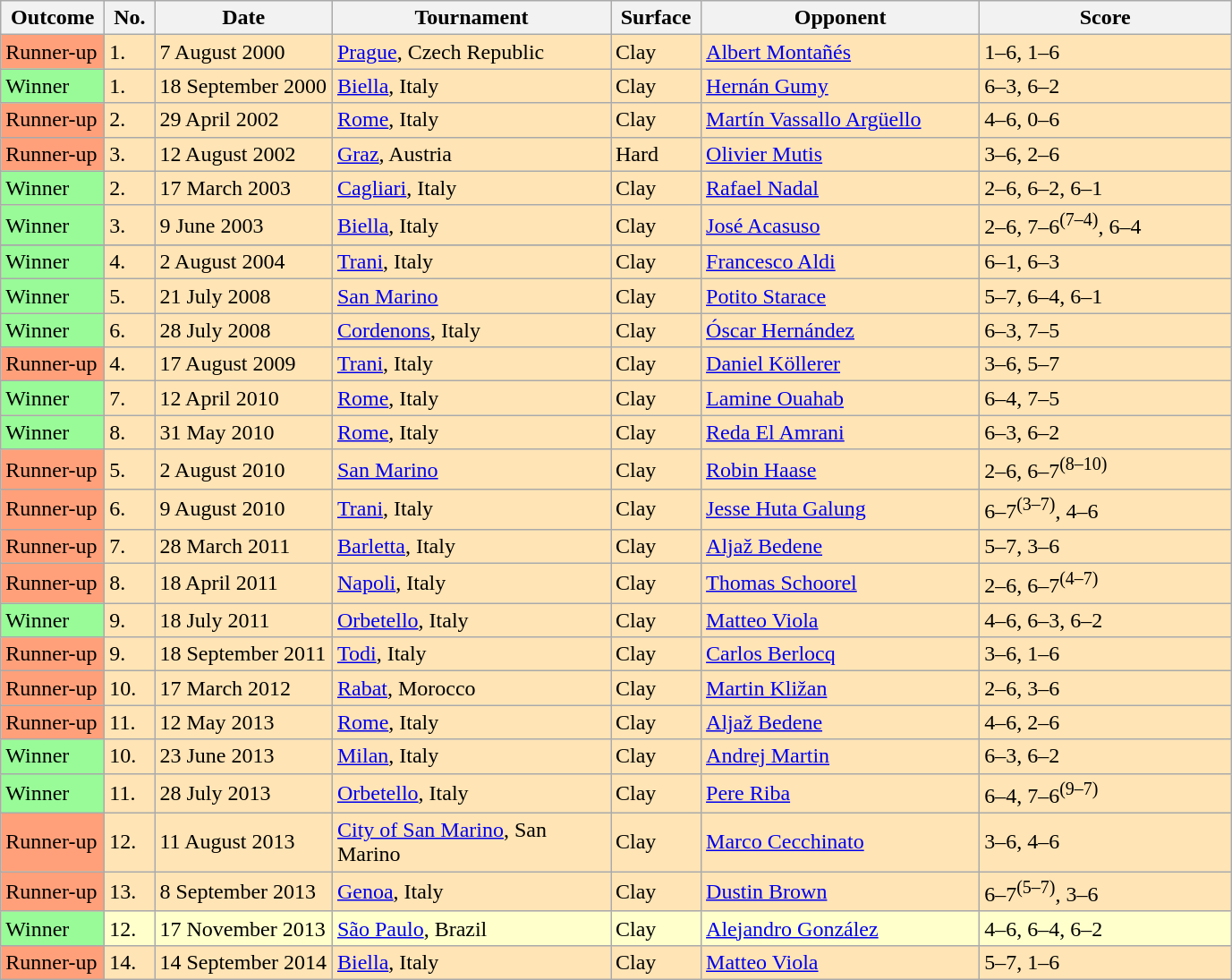<table class="sortable wikitable">
<tr>
<th style="width:70px">Outcome</th>
<th style="width:30px">No.</th>
<th style="width:125px">Date</th>
<th style="width:200px">Tournament</th>
<th style="width:60px">Surface</th>
<th style="width:200px">Opponent</th>
<th style="width:180px" class="unsortable">Score</th>
</tr>
<tr style="background:moccasin;">
<td style="background:#ffa07a;">Runner-up</td>
<td>1.</td>
<td>7 August 2000</td>
<td><a href='#'>Prague</a>, Czech Republic</td>
<td>Clay</td>
<td> <a href='#'>Albert Montañés</a></td>
<td>1–6, 1–6</td>
</tr>
<tr style="background:moccasin;">
<td style="background:#98fb98;">Winner</td>
<td>1.</td>
<td>18 September 2000</td>
<td><a href='#'>Biella</a>, Italy</td>
<td>Clay</td>
<td> <a href='#'>Hernán Gumy</a></td>
<td>6–3, 6–2</td>
</tr>
<tr style="background:moccasin;">
<td style="background:#ffa07a;">Runner-up</td>
<td>2.</td>
<td>29 April 2002</td>
<td><a href='#'>Rome</a>, Italy</td>
<td>Clay</td>
<td> <a href='#'>Martín Vassallo Argüello</a></td>
<td>4–6, 0–6</td>
</tr>
<tr style="background:moccasin;">
<td style="background:#ffa07a;">Runner-up</td>
<td>3.</td>
<td>12 August 2002</td>
<td><a href='#'>Graz</a>, Austria</td>
<td>Hard</td>
<td> <a href='#'>Olivier Mutis</a></td>
<td>3–6, 2–6</td>
</tr>
<tr style="background:moccasin;">
<td style="background:#98fb98;">Winner</td>
<td>2.</td>
<td>17 March 2003</td>
<td><a href='#'>Cagliari</a>, Italy</td>
<td>Clay</td>
<td> <a href='#'>Rafael Nadal</a></td>
<td>2–6, 6–2, 6–1</td>
</tr>
<tr style="background:moccasin;">
<td style="background:#98fb98;">Winner</td>
<td>3.</td>
<td>9 June 2003</td>
<td><a href='#'>Biella</a>, Italy</td>
<td>Clay</td>
<td> <a href='#'>José Acasuso</a></td>
<td>2–6, 7–6<sup>(7–4)</sup>, 6–4</td>
</tr>
<tr>
</tr>
<tr style="background:moccasin;">
<td style="background:#98fb98;">Winner</td>
<td>4.</td>
<td>2 August 2004</td>
<td><a href='#'>Trani</a>, Italy</td>
<td>Clay</td>
<td> <a href='#'>Francesco Aldi</a></td>
<td>6–1, 6–3</td>
</tr>
<tr style="background:moccasin;">
<td style="background:#98fb98;">Winner</td>
<td>5.</td>
<td>21 July 2008</td>
<td><a href='#'>San Marino</a></td>
<td>Clay</td>
<td> <a href='#'>Potito Starace</a></td>
<td>5–7, 6–4, 6–1</td>
</tr>
<tr style="background:moccasin;">
<td style="background:#98fb98;">Winner</td>
<td>6.</td>
<td>28 July 2008</td>
<td><a href='#'>Cordenons</a>, Italy</td>
<td>Clay</td>
<td> <a href='#'>Óscar Hernández</a></td>
<td>6–3, 7–5</td>
</tr>
<tr style="background:moccasin;">
<td style="background:#ffa07a;">Runner-up</td>
<td>4.</td>
<td>17 August 2009</td>
<td><a href='#'>Trani</a>, Italy</td>
<td>Clay</td>
<td> <a href='#'>Daniel Köllerer</a></td>
<td>3–6, 5–7</td>
</tr>
<tr style="background:moccasin;">
<td style="background:#98fb98;">Winner</td>
<td>7.</td>
<td>12 April 2010</td>
<td><a href='#'>Rome</a>, Italy</td>
<td>Clay</td>
<td> <a href='#'>Lamine Ouahab</a></td>
<td>6–4, 7–5</td>
</tr>
<tr style="background:moccasin;">
<td style="background:#98fb98;">Winner</td>
<td>8.</td>
<td>31 May 2010</td>
<td><a href='#'>Rome</a>, Italy</td>
<td>Clay</td>
<td> <a href='#'>Reda El Amrani</a></td>
<td>6–3, 6–2</td>
</tr>
<tr style="background:moccasin;">
<td style="background:#ffa07a;">Runner-up</td>
<td>5.</td>
<td>2 August 2010</td>
<td><a href='#'>San Marino</a></td>
<td>Clay</td>
<td> <a href='#'>Robin Haase</a></td>
<td>2–6, 6–7<sup>(8–10)</sup></td>
</tr>
<tr style="background:moccasin;">
<td style="background:#ffa07a;">Runner-up</td>
<td>6.</td>
<td>9 August 2010</td>
<td><a href='#'>Trani</a>, Italy</td>
<td>Clay</td>
<td> <a href='#'>Jesse Huta Galung</a></td>
<td>6–7<sup>(3–7)</sup>, 4–6</td>
</tr>
<tr style="background:moccasin;">
<td style="background:#ffa07a;">Runner-up</td>
<td>7.</td>
<td>28 March 2011</td>
<td><a href='#'>Barletta</a>, Italy</td>
<td>Clay</td>
<td> <a href='#'>Aljaž Bedene</a></td>
<td>5–7, 3–6</td>
</tr>
<tr style="background:moccasin;">
<td style="background:#ffa07a;">Runner-up</td>
<td>8.</td>
<td>18 April 2011</td>
<td><a href='#'>Napoli</a>, Italy</td>
<td>Clay</td>
<td> <a href='#'>Thomas Schoorel</a></td>
<td>2–6, 6–7<sup>(4–7)</sup></td>
</tr>
<tr style="background:moccasin;">
<td style="background:#98fb98;">Winner</td>
<td>9.</td>
<td>18 July 2011</td>
<td><a href='#'>Orbetello</a>, Italy</td>
<td>Clay</td>
<td> <a href='#'>Matteo Viola</a></td>
<td>4–6, 6–3, 6–2</td>
</tr>
<tr style="background:moccasin;">
<td style="background:#ffa07a;">Runner-up</td>
<td>9.</td>
<td>18 September 2011</td>
<td><a href='#'>Todi</a>, Italy</td>
<td>Clay</td>
<td> <a href='#'>Carlos Berlocq</a></td>
<td>3–6, 1–6</td>
</tr>
<tr style="background:moccasin;">
<td style="background:#ffa07a;">Runner-up</td>
<td>10.</td>
<td>17 March 2012</td>
<td><a href='#'>Rabat</a>, Morocco</td>
<td>Clay</td>
<td> <a href='#'>Martin Kližan</a></td>
<td>2–6, 3–6</td>
</tr>
<tr style="background:moccasin;">
<td style="background:#ffa07a;">Runner-up</td>
<td>11.</td>
<td>12 May 2013</td>
<td><a href='#'>Rome</a>, Italy</td>
<td>Clay</td>
<td> <a href='#'>Aljaž Bedene</a></td>
<td>4–6, 2–6</td>
</tr>
<tr style="background:moccasin;">
<td style="background:#98fb98;">Winner</td>
<td>10.</td>
<td>23 June 2013</td>
<td><a href='#'>Milan</a>, Italy</td>
<td>Clay</td>
<td> <a href='#'>Andrej Martin</a></td>
<td>6–3, 6–2</td>
</tr>
<tr style="background:moccasin;">
<td style="background:#98fb98;">Winner</td>
<td>11.</td>
<td>28 July 2013</td>
<td><a href='#'>Orbetello</a>, Italy</td>
<td>Clay</td>
<td> <a href='#'>Pere Riba</a></td>
<td>6–4, 7–6<sup>(9–7)</sup></td>
</tr>
<tr style="background:moccasin;">
<td style="background:#ffa07a;">Runner-up</td>
<td>12.</td>
<td>11 August 2013</td>
<td><a href='#'>City of San Marino</a>, San Marino</td>
<td>Clay</td>
<td> <a href='#'>Marco Cecchinato</a></td>
<td>3–6, 4–6</td>
</tr>
<tr style="background:moccasin;">
<td style="background:#ffa07a;">Runner-up</td>
<td>13.</td>
<td>8 September 2013</td>
<td><a href='#'>Genoa</a>, Italy</td>
<td>Clay</td>
<td> <a href='#'>Dustin Brown</a></td>
<td>6–7<sup>(5–7)</sup>, 3–6</td>
</tr>
<tr bgcolor=ffffcc>
<td style="background:#98fb98;">Winner</td>
<td>12.</td>
<td>17 November 2013</td>
<td><a href='#'>São Paulo</a>, Brazil</td>
<td>Clay</td>
<td> <a href='#'>Alejandro González</a></td>
<td>4–6, 6–4, 6–2</td>
</tr>
<tr style="background:moccasin;">
<td style="background:#ffa07a;">Runner-up</td>
<td>14.</td>
<td>14 September 2014</td>
<td><a href='#'>Biella</a>, Italy</td>
<td>Clay</td>
<td> <a href='#'>Matteo Viola</a></td>
<td>5–7, 1–6</td>
</tr>
</table>
